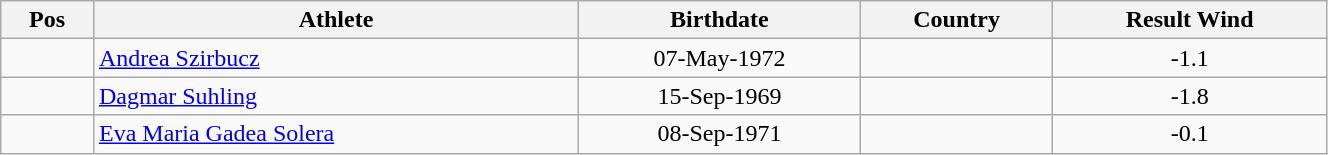<table class="wikitable"  style="text-align:center; width:70%;">
<tr>
<th>Pos</th>
<th>Athlete</th>
<th>Birthdate</th>
<th>Country</th>
<th>Result Wind</th>
</tr>
<tr>
<td align=center></td>
<td align=left><a href='#'>Andrea Szirbucz</a></td>
<td>07-May-1972</td>
<td align=left></td>
<td> -1.1</td>
</tr>
<tr>
<td align=center></td>
<td align=left><a href='#'>Dagmar Suhling</a></td>
<td>15-Sep-1969</td>
<td align=left></td>
<td> -1.8</td>
</tr>
<tr>
<td align=center></td>
<td align=left><a href='#'>Eva Maria Gadea Solera</a></td>
<td>08-Sep-1971</td>
<td align=left></td>
<td> -0.1</td>
</tr>
</table>
